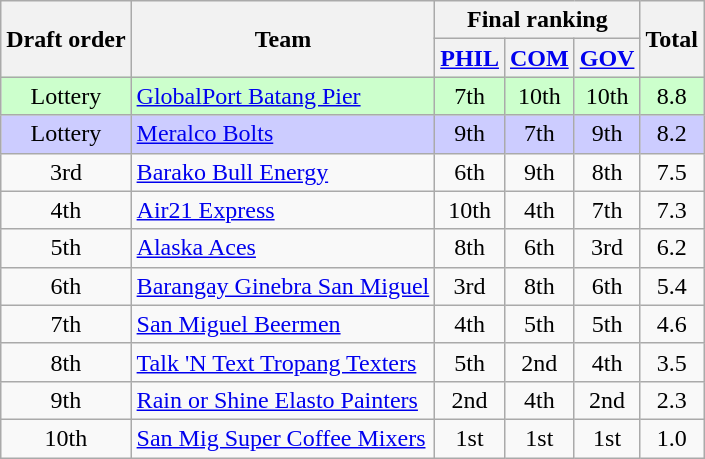<table class=wikitable style="text-align:center;">
<tr>
<th rowspan=2>Draft order</th>
<th rowspan=2>Team</th>
<th colspan=3>Final ranking</th>
<th rowspan=2>Total</th>
</tr>
<tr>
<th><a href='#'>PHIL</a></th>
<th><a href='#'>COM</a></th>
<th><a href='#'>GOV</a></th>
</tr>
<tr bgcolor=ccffcc>
<td>Lottery</td>
<td align=left><a href='#'>GlobalPort Batang Pier</a></td>
<td>7th</td>
<td>10th</td>
<td>10th</td>
<td>8.8</td>
</tr>
<tr bgcolor=ccccff>
<td>Lottery</td>
<td align=left><a href='#'>Meralco Bolts</a></td>
<td>9th</td>
<td>7th</td>
<td>9th</td>
<td>8.2</td>
</tr>
<tr>
<td>3rd</td>
<td align="left"><a href='#'>Barako Bull Energy</a></td>
<td>6th</td>
<td>9th</td>
<td>8th</td>
<td>7.5</td>
</tr>
<tr>
<td>4th</td>
<td align="left"><a href='#'>Air21 Express</a></td>
<td>10th</td>
<td>4th</td>
<td>7th</td>
<td>7.3</td>
</tr>
<tr>
<td>5th</td>
<td align=left><a href='#'>Alaska Aces</a></td>
<td>8th</td>
<td>6th</td>
<td>3rd</td>
<td>6.2</td>
</tr>
<tr>
<td>6th</td>
<td align=left><a href='#'>Barangay Ginebra San Miguel</a></td>
<td>3rd</td>
<td>8th</td>
<td>6th</td>
<td>5.4</td>
</tr>
<tr>
<td>7th</td>
<td align=left><a href='#'>San Miguel Beermen</a></td>
<td>4th</td>
<td>5th</td>
<td>5th</td>
<td>4.6</td>
</tr>
<tr>
<td>8th</td>
<td align=left><a href='#'>Talk 'N Text Tropang Texters</a></td>
<td>5th</td>
<td>2nd</td>
<td>4th</td>
<td>3.5</td>
</tr>
<tr>
<td>9th</td>
<td align=left><a href='#'>Rain or Shine Elasto Painters</a></td>
<td>2nd</td>
<td>4th</td>
<td>2nd</td>
<td>2.3</td>
</tr>
<tr>
<td>10th</td>
<td align=left><a href='#'>San Mig Super Coffee Mixers</a></td>
<td>1st</td>
<td>1st</td>
<td>1st</td>
<td>1.0</td>
</tr>
</table>
